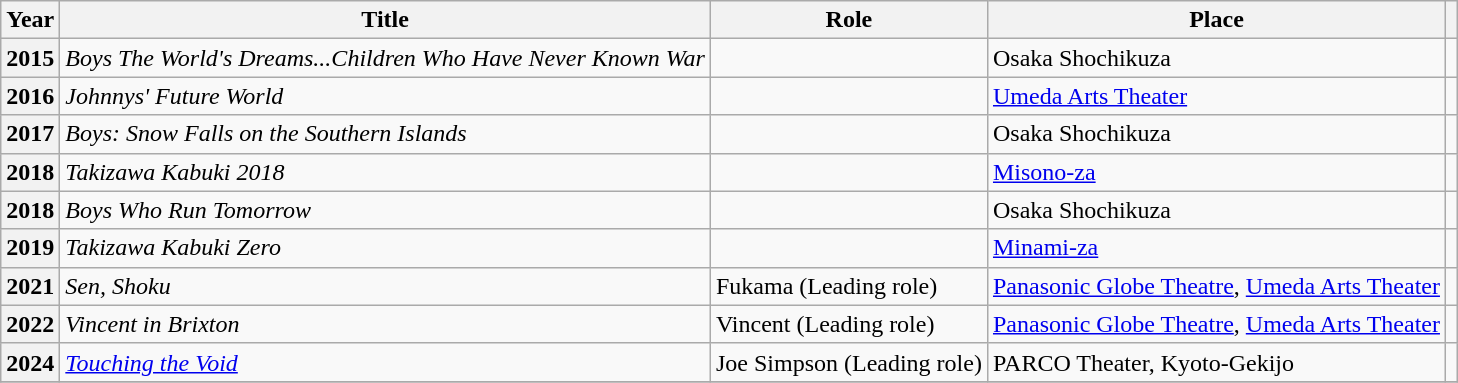<table class="wikitable sortable">
<tr>
<th>Year</th>
<th>Title</th>
<th>Role</th>
<th>Place</th>
<th class="unsortable"></th>
</tr>
<tr>
<th>2015</th>
<td><em>Boys The World's Dreams...Children Who Have Never Known War</em></td>
<td></td>
<td>Osaka Shochikuza</td>
<td></td>
</tr>
<tr>
<th>2016</th>
<td><em>Johnnys' Future World</em></td>
<td></td>
<td><a href='#'>Umeda Arts Theater</a></td>
<td></td>
</tr>
<tr>
<th>2017</th>
<td><em>Boys: Snow Falls on the Southern Islands</em></td>
<td></td>
<td>Osaka Shochikuza</td>
<td></td>
</tr>
<tr>
<th>2018</th>
<td><em>Takizawa Kabuki 2018</em></td>
<td></td>
<td><a href='#'>Misono-za</a></td>
<td></td>
</tr>
<tr>
<th>2018</th>
<td><em>Boys Who Run Tomorrow</em></td>
<td></td>
<td>Osaka Shochikuza</td>
<td></td>
</tr>
<tr>
<th>2019</th>
<td><em>Takizawa Kabuki Zero</em></td>
<td></td>
<td><a href='#'>Minami-za</a></td>
<td></td>
</tr>
<tr>
<th>2021</th>
<td><em>Sen, Shoku</em></td>
<td>Fukama (Leading role)</td>
<td><a href='#'>Panasonic Globe Theatre</a>, <a href='#'>Umeda Arts Theater</a></td>
<td></td>
</tr>
<tr>
<th>2022</th>
<td><em>Vincent in Brixton</em></td>
<td>Vincent (Leading role)</td>
<td><a href='#'>Panasonic Globe Theatre</a>, <a href='#'>Umeda Arts Theater</a></td>
<td></td>
</tr>
<tr>
<th>2024</th>
<td><em><a href='#'>Touching the Void</a></em></td>
<td>Joe Simpson (Leading role)</td>
<td>PARCO Theater, Kyoto-Gekijo</td>
<td></td>
</tr>
<tr>
</tr>
</table>
